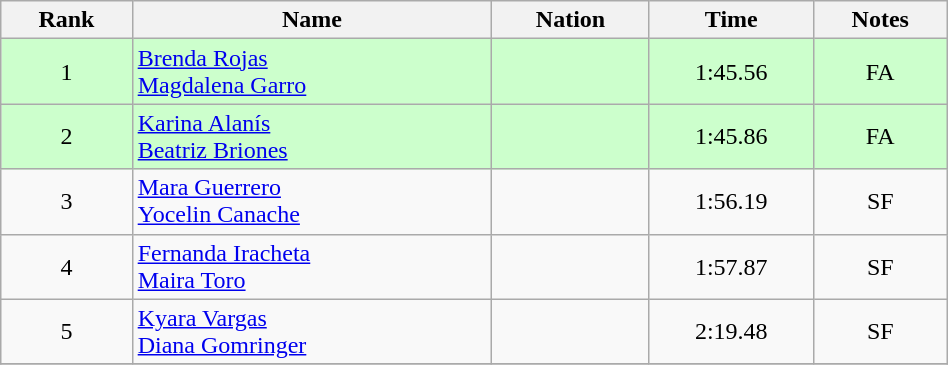<table class="wikitable sortable" style="text-align:center" width=50%>
<tr>
<th>Rank</th>
<th>Name</th>
<th>Nation</th>
<th>Time</th>
<th>Notes</th>
</tr>
<tr bgcolor=ccffcc>
<td>1</td>
<td align=left><a href='#'>Brenda Rojas</a><br><a href='#'>Magdalena Garro</a></td>
<td align=left></td>
<td>1:45.56</td>
<td>FA</td>
</tr>
<tr bgcolor=ccffcc>
<td>2</td>
<td align=left><a href='#'>Karina Alanís</a><br><a href='#'>Beatriz Briones</a></td>
<td align=left></td>
<td>1:45.86</td>
<td>FA</td>
</tr>
<tr>
<td>3</td>
<td align=left><a href='#'>Mara Guerrero</a><br><a href='#'>Yocelin Canache</a></td>
<td align=left></td>
<td>1:56.19</td>
<td>SF</td>
</tr>
<tr>
<td>4</td>
<td align=left><a href='#'>Fernanda Iracheta</a><br><a href='#'>Maira Toro</a></td>
<td align=left></td>
<td>1:57.87</td>
<td>SF</td>
</tr>
<tr>
<td>5</td>
<td align=left><a href='#'>Kyara Vargas</a><br><a href='#'>Diana Gomringer</a></td>
<td align=left></td>
<td>2:19.48</td>
<td>SF</td>
</tr>
<tr>
</tr>
</table>
